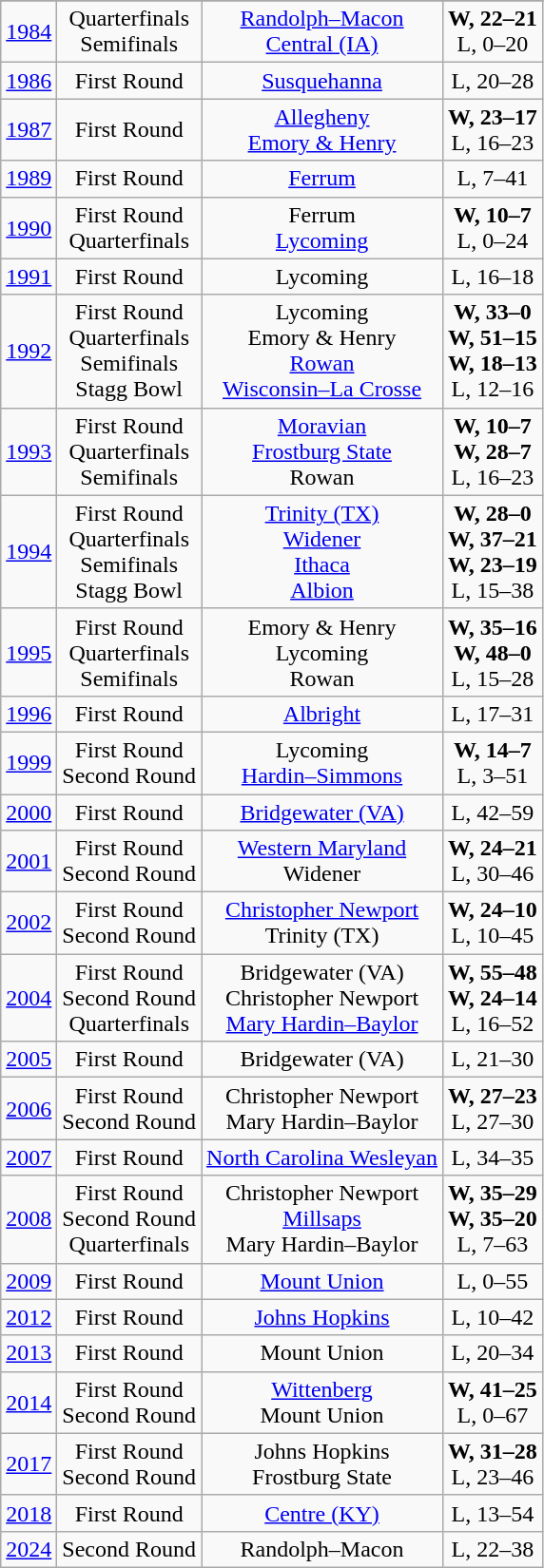<table class="wikitable">
<tr>
</tr>
<tr align="center">
<td><a href='#'>1984</a></td>
<td>Quarterfinals<br>Semifinals</td>
<td><a href='#'>Randolph–Macon</a><br><a href='#'>Central (IA)</a></td>
<td><strong>W, 22–21</strong><br>L, 0–20</td>
</tr>
<tr align="center">
<td><a href='#'>1986</a></td>
<td>First Round</td>
<td><a href='#'>Susquehanna</a></td>
<td>L, 20–28</td>
</tr>
<tr align="center">
<td><a href='#'>1987</a></td>
<td>First Round</td>
<td><a href='#'>Allegheny</a><br><a href='#'>Emory & Henry</a></td>
<td><strong>W, 23–17 </strong><br>L, 16–23</td>
</tr>
<tr align="center">
<td><a href='#'>1989</a></td>
<td>First Round</td>
<td><a href='#'>Ferrum</a></td>
<td>L, 7–41</td>
</tr>
<tr align="center">
<td><a href='#'>1990</a></td>
<td>First Round<br>Quarterfinals</td>
<td>Ferrum<br><a href='#'>Lycoming</a></td>
<td><strong>W, 10–7</strong><br>L, 0–24</td>
</tr>
<tr align="center">
<td><a href='#'>1991</a></td>
<td>First Round</td>
<td>Lycoming</td>
<td>L, 16–18</td>
</tr>
<tr align="center">
<td><a href='#'>1992</a></td>
<td>First Round<br>Quarterfinals<br>Semifinals<br>Stagg Bowl</td>
<td>Lycoming<br>Emory & Henry<br><a href='#'>Rowan</a><br><a href='#'>Wisconsin–La Crosse</a></td>
<td><strong>W, 33–0</strong><br><strong>W, 51–15</strong><br><strong>W, 18–13</strong><br>L, 12–16</td>
</tr>
<tr align="center">
<td><a href='#'>1993</a></td>
<td>First Round<br>Quarterfinals<br>Semifinals</td>
<td><a href='#'>Moravian</a><br><a href='#'>Frostburg State</a><br>Rowan</td>
<td><strong>W, 10–7</strong><br><strong>W, 28–7</strong><br>L, 16–23</td>
</tr>
<tr align="center">
<td><a href='#'>1994</a></td>
<td>First Round<br>Quarterfinals<br>Semifinals<br>Stagg Bowl</td>
<td><a href='#'>Trinity (TX)</a><br><a href='#'>Widener</a><br><a href='#'>Ithaca</a><br><a href='#'>Albion</a></td>
<td><strong>W, 28–0</strong><br><strong>W, 37–21</strong><br><strong>W, 23–19</strong><br>L, 15–38</td>
</tr>
<tr align="center">
<td><a href='#'>1995</a></td>
<td>First Round<br>Quarterfinals<br>Semifinals</td>
<td>Emory & Henry<br>Lycoming<br>Rowan</td>
<td><strong>W, 35–16</strong><br><strong>W, 48–0</strong><br>L, 15–28</td>
</tr>
<tr align="center">
<td><a href='#'>1996</a></td>
<td>First Round</td>
<td><a href='#'>Albright</a></td>
<td>L, 17–31</td>
</tr>
<tr align="center">
<td><a href='#'>1999</a></td>
<td>First Round<br>Second Round</td>
<td>Lycoming<br><a href='#'>Hardin–Simmons</a></td>
<td><strong>W, 14–7</strong><br>L, 3–51</td>
</tr>
<tr align="center">
<td><a href='#'>2000</a></td>
<td>First Round</td>
<td><a href='#'>Bridgewater (VA)</a></td>
<td>L, 42–59</td>
</tr>
<tr align="center">
<td><a href='#'>2001</a></td>
<td>First Round<br>Second Round</td>
<td><a href='#'>Western Maryland</a><br>Widener</td>
<td><strong>W, 24–21</strong><br>L, 30–46</td>
</tr>
<tr align="center">
<td><a href='#'>2002</a></td>
<td>First Round<br>Second Round</td>
<td><a href='#'>Christopher Newport</a><br>Trinity (TX)</td>
<td><strong>W, 24–10</strong><br>L, 10–45</td>
</tr>
<tr align="center">
<td><a href='#'>2004</a></td>
<td>First Round<br>Second Round<br>Quarterfinals</td>
<td>Bridgewater (VA)<br>Christopher Newport<br><a href='#'>Mary Hardin–Baylor</a></td>
<td><strong>W, 55–48 </strong><br><strong>W, 24–14</strong><br>L, 16–52</td>
</tr>
<tr align="center">
<td><a href='#'>2005</a></td>
<td>First Round</td>
<td>Bridgewater (VA)</td>
<td>L, 21–30</td>
</tr>
<tr align="center">
<td><a href='#'>2006</a></td>
<td>First Round<br>Second Round</td>
<td>Christopher Newport<br>Mary Hardin–Baylor</td>
<td><strong>W, 27–23</strong><br>L, 27–30</td>
</tr>
<tr align="center">
<td><a href='#'>2007</a></td>
<td>First Round</td>
<td><a href='#'>North Carolina Wesleyan</a></td>
<td>L, 34–35 </td>
</tr>
<tr align="center">
<td><a href='#'>2008</a></td>
<td>First Round<br>Second Round<br>Quarterfinals</td>
<td>Christopher Newport<br><a href='#'>Millsaps</a><br>Mary Hardin–Baylor</td>
<td><strong>W, 35–29</strong><br><strong>W, 35–20</strong><br>L, 7–63</td>
</tr>
<tr align="center">
<td><a href='#'>2009</a></td>
<td>First Round</td>
<td><a href='#'>Mount Union</a></td>
<td>L, 0–55</td>
</tr>
<tr align="center">
<td><a href='#'>2012</a></td>
<td>First Round</td>
<td><a href='#'>Johns Hopkins</a></td>
<td>L, 10–42</td>
</tr>
<tr align="center">
<td><a href='#'>2013</a></td>
<td>First Round</td>
<td>Mount Union</td>
<td>L, 20–34</td>
</tr>
<tr align="center">
<td><a href='#'>2014</a></td>
<td>First Round<br>Second Round</td>
<td><a href='#'>Wittenberg</a><br>Mount Union</td>
<td><strong>W, 41–25</strong><br>L, 0–67</td>
</tr>
<tr align="center">
<td><a href='#'>2017</a></td>
<td>First Round<br>Second Round</td>
<td>Johns Hopkins<br>Frostburg State</td>
<td><strong>W, 31–28</strong><br>L, 23–46</td>
</tr>
<tr align="center">
<td><a href='#'>2018</a></td>
<td>First Round</td>
<td><a href='#'>Centre (KY)</a></td>
<td>L, 13–54</td>
</tr>
<tr align="center">
<td><a href='#'>2024</a></td>
<td>Second Round</td>
<td>Randolph–Macon</td>
<td>L, 22–38</td>
</tr>
</table>
